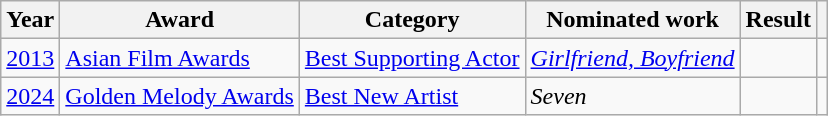<table class="wikitable sortable">
<tr>
<th>Year</th>
<th>Award</th>
<th>Category</th>
<th>Nominated work</th>
<th>Result</th>
<th class="unsortable"></th>
</tr>
<tr>
<td><a href='#'>2013</a></td>
<td><a href='#'>Asian Film Awards</a></td>
<td><a href='#'>Best Supporting Actor</a></td>
<td><em><a href='#'>Girlfriend, Boyfriend</a></em></td>
<td></td>
<td></td>
</tr>
<tr>
<td><a href='#'>2024</a></td>
<td><a href='#'>Golden Melody Awards</a></td>
<td><a href='#'>Best New Artist</a></td>
<td><em>Seven</em></td>
<td></td>
<td></td>
</tr>
</table>
